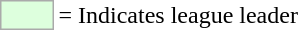<table>
<tr>
<td style="background:#DDFFDD; border:1px solid #aaa; width:2em;"></td>
<td>= Indicates league leader</td>
</tr>
</table>
